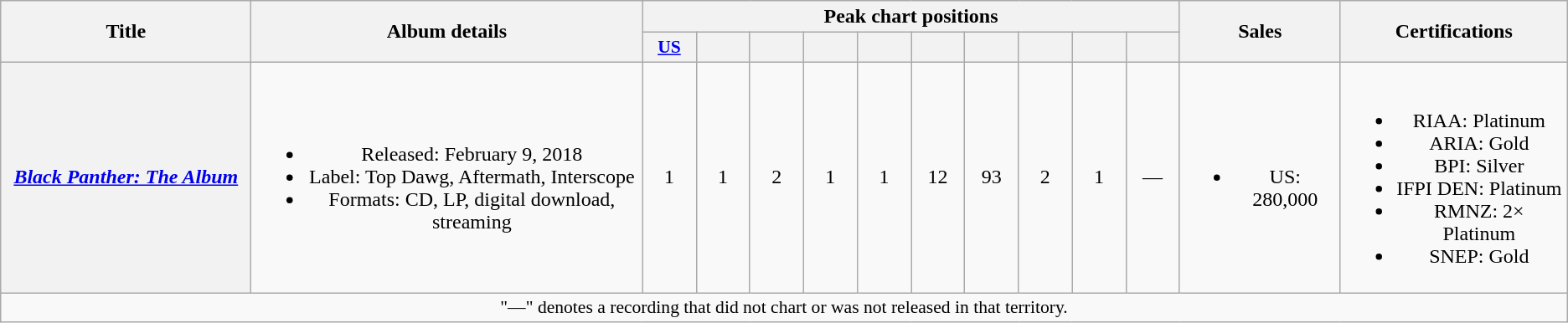<table class="wikitable plainrowheaders" style="text-align:center;">
<tr>
<th scope="col" rowspan="2" style="width:12em;">Title</th>
<th scope="col" rowspan="2" style="width:19em;">Album details</th>
<th scope="col" colspan="10">Peak chart positions</th>
<th scope="col" rowspan="2">Sales</th>
<th scope="col" rowspan="2">Certifications</th>
</tr>
<tr>
<th scope="col" style="width:2.5em;font-size:90%;"><a href='#'>US</a><br></th>
<th scope="col" style="width:2.5em;font-size:90%;"><a href='#'></a><br></th>
<th scope="col" style="width:2.5em;font-size:90%;"><a href='#'></a><br></th>
<th scope="col" style="width:2.5em;font-size:90%;"><a href='#'></a><br></th>
<th scope="col" style="width:2.5em;font-size:90%;"><a href='#'></a><br></th>
<th scope="col" style="width:2.5em;font-size:90%;"><a href='#'></a><br></th>
<th scope="col" style="width:2.5em;font-size:90%;"><a href='#'></a><br></th>
<th scope="col" style="width:2.5em;font-size:90%;"><a href='#'></a><br></th>
<th scope="col" style="width:2.5em;font-size:90%;"><a href='#'></a><br></th>
<th scope="col" style="width:2.5em;font-size:90%;"><a href='#'></a><br></th>
</tr>
<tr>
<th scope="row"><em><a href='#'>Black Panther: The Album</a></em><br></th>
<td><br><ul><li>Released: February 9, 2018</li><li>Label: Top Dawg, Aftermath, Interscope</li><li>Formats: CD, LP, digital download, streaming</li></ul></td>
<td>1</td>
<td>1</td>
<td>2</td>
<td>1</td>
<td>1</td>
<td>12</td>
<td>93</td>
<td>2</td>
<td>1</td>
<td>—</td>
<td><br><ul><li>US: 280,000</li></ul></td>
<td><br><ul><li>RIAA: Platinum</li><li>ARIA: Gold</li><li>BPI: Silver</li><li>IFPI DEN: Platinum</li><li>RMNZ: 2× Platinum</li><li>SNEP: Gold</li></ul></td>
</tr>
<tr>
<td colspan="14" style="font-size:90%">"—" denotes a recording that did not chart or was not released in that territory.</td>
</tr>
</table>
